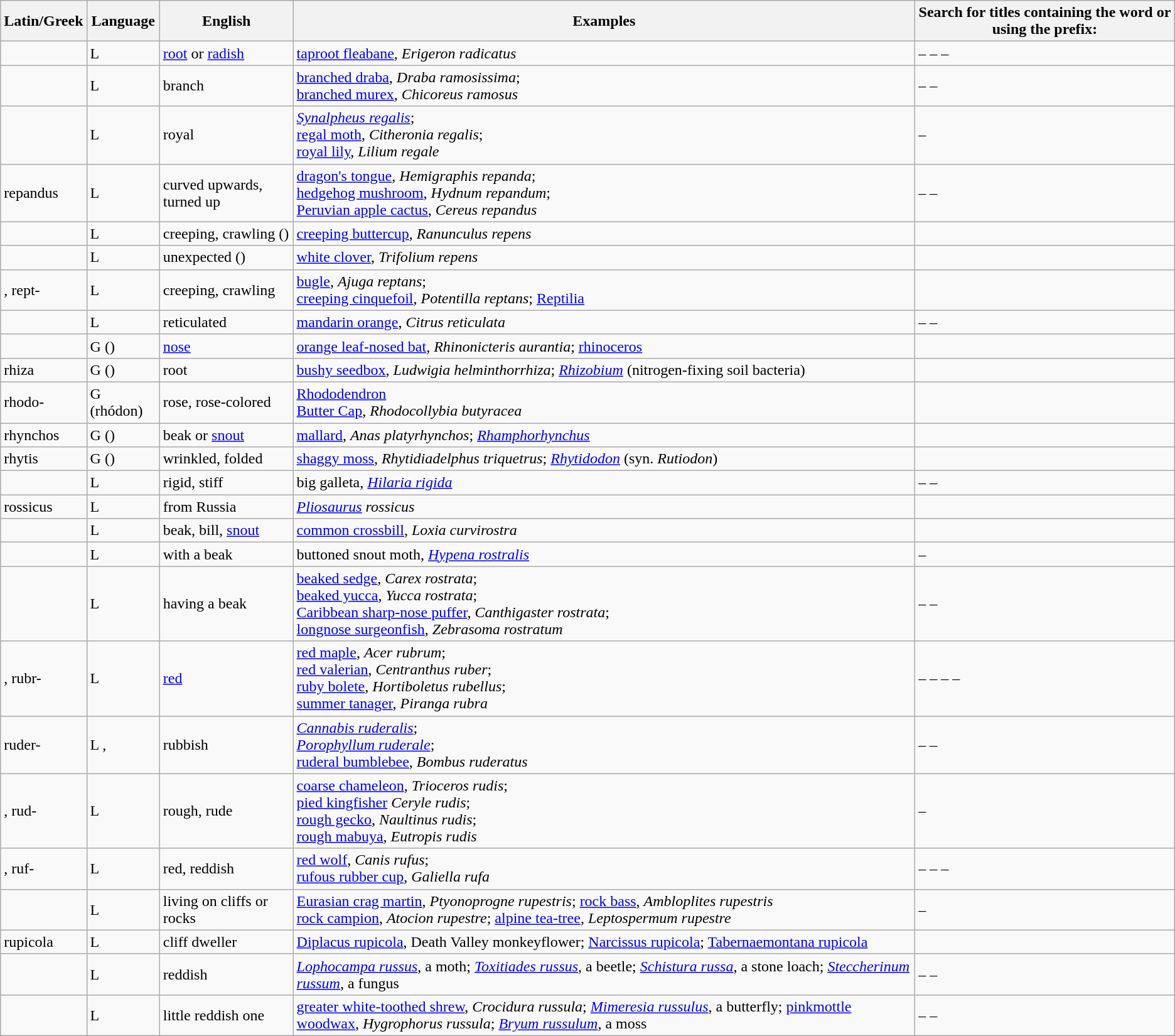<table class="wikitable">
<tr>
<th>Latin/Greek</th>
<th>Language</th>
<th>English</th>
<th>Examples</th>
<th>Search for titles containing the word or using the prefix:</th>
</tr>
<tr>
<td></td>
<td>L</td>
<td><a href='#'>root</a> or <a href='#'>radish</a></td>
<td><a href='#'>taproot fleabane</a>, <em>Erigeron radicatus</em></td>
<td> –  –  – </td>
</tr>
<tr>
<td></td>
<td>L</td>
<td>branch</td>
<td><a href='#'>branched draba</a>, <em>Draba ramosissima</em>;<br> <a href='#'>branched murex</a>, <em>Chicoreus ramosus</em></td>
<td> –  – </td>
</tr>
<tr>
<td></td>
<td>L</td>
<td>royal</td>
<td><em><a href='#'>Synalpheus regalis</a></em>;<br> <a href='#'>regal moth</a>, <em>Citheronia regalis</em>;<br> <a href='#'>royal lily</a>, <em>Lilium regale</em></td>
<td> – </td>
</tr>
<tr>
<td>repandus</td>
<td>L </td>
<td>curved upwards, turned up</td>
<td><a href='#'>dragon's tongue</a>, <em>Hemigraphis repanda</em>;<br> <a href='#'>hedgehog mushroom</a>, <em>Hydnum repandum</em>;<br> <a href='#'>Peruvian apple cactus</a>, <em>Cereus repandus</em></td>
<td> –  – </td>
</tr>
<tr>
<td></td>
<td>L</td>
<td>creeping, crawling (<em></em>)</td>
<td><a href='#'>creeping buttercup</a>, <em>Ranunculus repens</em></td>
<td></td>
</tr>
<tr>
<td></td>
<td>L</td>
<td>unexpected (<em></em>)</td>
<td><a href='#'>white clover</a>, <em>Trifolium repens</em></td>
<td></td>
</tr>
<tr>
<td>, rept-</td>
<td>L</td>
<td>creeping, crawling</td>
<td><a href='#'>bugle</a>, <em>Ajuga reptans</em>;<br> <a href='#'>creeping cinquefoil</a>, <em>Potentilla reptans</em>; <a href='#'>Reptilia</a></td>
<td></td>
</tr>
<tr>
<td></td>
<td>L</td>
<td>reticulated</td>
<td><a href='#'>mandarin orange</a>, <em>Citrus reticulata</em></td>
<td> –  – </td>
</tr>
<tr>
<td></td>
<td>G  ()</td>
<td><a href='#'>nose</a></td>
<td><a href='#'>orange leaf-nosed bat</a>, <em>Rhinonicteris aurantia</em>; <a href='#'>rhinoceros</a></td>
<td></td>
</tr>
<tr>
<td>rhiza</td>
<td>G  ()</td>
<td>root</td>
<td><a href='#'>bushy seedbox</a>, <em>Ludwigia helminthorrhiza</em>; <em><a href='#'>Rhizobium</a></em> (nitrogen-fixing soil bacteria)</td>
<td></td>
</tr>
<tr>
<td>rhodo-</td>
<td>G  (rhódon)</td>
<td>rose, rose-colored</td>
<td><a href='#'>Rhododendron</a><br><a href='#'>Butter Cap</a>, <em>Rhodocollybia butyracea</em></td>
<td></td>
</tr>
<tr>
<td>rhynchos</td>
<td>G  ()</td>
<td>beak or <a href='#'>snout</a></td>
<td><a href='#'>mallard</a>, <em>Anas platyrhynchos</em>; <em><a href='#'>Rhamphorhynchus</a></em></td>
<td></td>
</tr>
<tr>
<td>rhytis</td>
<td>G  ()</td>
<td>wrinkled, folded</td>
<td><a href='#'>shaggy moss</a>, <em>Rhytidiadelphus triquetrus</em>; <em><a href='#'>Rhytidodon</a></em> (syn. <em>Rutiodon</em>)</td>
<td></td>
</tr>
<tr>
<td> </td>
<td>L</td>
<td>rigid, stiff</td>
<td>big galleta, <em><a href='#'>Hilaria rigida</a></em></td>
<td> –  – </td>
</tr>
<tr>
<td>rossicus</td>
<td>L</td>
<td>from Russia</td>
<td><em><a href='#'>Pliosaurus</a> rossicus</em></td>
</tr>
<tr>
<td></td>
<td>L </td>
<td>beak, bill, <a href='#'>snout</a></td>
<td><a href='#'>common crossbill</a>, <em>Loxia curvirostra</em></td>
<td></td>
</tr>
<tr>
<td> </td>
<td>L</td>
<td>with a beak</td>
<td>buttoned snout moth, <em><a href='#'>Hypena rostralis</a></em></td>
<td> – </td>
</tr>
<tr>
<td> </td>
<td>L </td>
<td>having a beak</td>
<td><a href='#'>beaked sedge</a>, <em>Carex rostrata</em>;<br> <a href='#'>beaked yucca</a>, <em>Yucca rostrata</em>;<br> <a href='#'>Caribbean sharp-nose puffer</a>, <em>Canthigaster rostrata</em>;<br> <a href='#'>longnose surgeonfish</a>, <em>Zebrasoma rostratum</em></td>
<td> –  – </td>
</tr>
<tr>
<td>, rubr-</td>
<td>L </td>
<td><a href='#'>red</a></td>
<td><a href='#'>red maple</a>, <em>Acer rubrum</em>;<br> <a href='#'>red valerian</a>, <em>Centranthus ruber</em>;<br> <a href='#'>ruby bolete</a>, <em>Hortiboletus rubellus</em>;<br> <a href='#'>summer tanager</a>, <em>Piranga rubra</em></td>
<td> –  –  –  – </td>
</tr>
<tr>
<td>ruder-</td>
<td>L , <em></em></td>
<td>rubbish</td>
<td><em><a href='#'>Cannabis ruderalis</a></em>;<br> <em><a href='#'>Porophyllum ruderale</a></em>;<br> <a href='#'>ruderal bumblebee</a>, <em>Bombus ruderatus</em></td>
<td> –  – </td>
</tr>
<tr>
<td>, rud-</td>
<td>L</td>
<td>rough, rude</td>
<td><a href='#'>coarse chameleon</a>, <em>Trioceros rudis</em>;<br> <a href='#'>pied kingfisher</a> <em>Ceryle rudis</em>;<br> <a href='#'>rough gecko</a>, <em>Naultinus rudis</em>;<br> <a href='#'>rough mabuya</a>, <em>Eutropis rudis</em></td>
<td> – </td>
</tr>
<tr>
<td>, ruf-</td>
<td>L</td>
<td>red, reddish</td>
<td><a href='#'>red wolf</a>, <em>Canis rufus</em>;<br> <a href='#'>rufous rubber cup</a>, <em>Galiella rufa</em></td>
<td> –  –  – </td>
</tr>
<tr>
<td> </td>
<td>L</td>
<td>living on cliffs or rocks</td>
<td><a href='#'>Eurasian crag martin</a>, <em>Ptyonoprogne rupestris</em>; <a href='#'>rock bass</a>, <em>Ambloplites rupestris</em><br><a href='#'>rock campion</a>, <em>Atocion rupestre</em>; <a href='#'>alpine tea-tree</a>, <em>Leptospermum rupestre</em></td>
<td> – </td>
</tr>
<tr>
<td> rupicola</td>
<td>L</td>
<td>cliff dweller</td>
<td><a href='#'>Diplacus rupicola</a>, Death Valley monkeyflower; <a href='#'>Narcissus rupicola</a>; <a href='#'>Tabernaemontana rupicola</a></td>
<td></td>
</tr>
<tr>
<td></td>
<td>L</td>
<td>reddish</td>
<td><em><a href='#'>Lophocampa russus</a></em>, a moth; <em><a href='#'>Toxitiades russus</a></em>, a beetle; <em><a href='#'>Schistura russa</a></em>, a stone loach; <em><a href='#'>Steccherinum russum</a></em>, a fungus</td>
<td> –  – </td>
</tr>
<tr>
<td></td>
<td>L</td>
<td>little reddish one</td>
<td><a href='#'>greater white-toothed shrew</a>, <em>Crocidura russula</em>; <em><a href='#'>Mimeresia russulus</a></em>, a butterfly; <a href='#'>pinkmottle woodwax</a>, <em>Hygrophorus russula</em>; <a href='#'><em>Bryum russulum</em></a>, a moss</td>
<td> –  – </td>
</tr>
</table>
